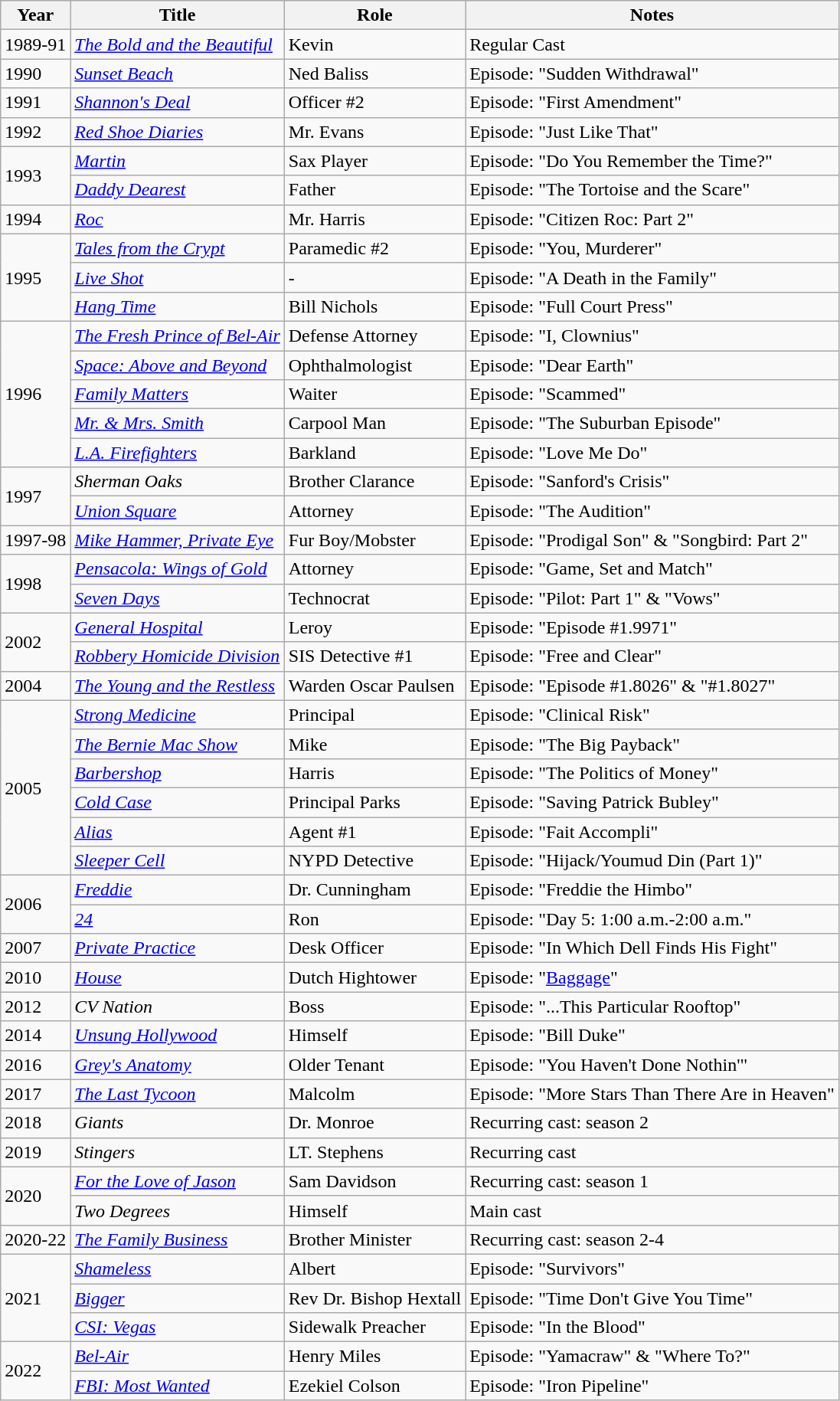<table class="wikitable sortable">
<tr>
<th>Year</th>
<th>Title</th>
<th>Role</th>
<th>Notes</th>
</tr>
<tr>
<td>1989-91</td>
<td><em><a href='#'>The Bold and the Beautiful</a></em></td>
<td>Kevin</td>
<td>Regular Cast</td>
</tr>
<tr>
<td>1990</td>
<td><em><a href='#'>Sunset Beach</a></em></td>
<td>Ned Baliss</td>
<td>Episode: "Sudden Withdrawal"</td>
</tr>
<tr>
<td>1991</td>
<td><em><a href='#'>Shannon's Deal</a></em></td>
<td>Officer #2</td>
<td>Episode: "First Amendment"</td>
</tr>
<tr>
<td>1992</td>
<td><em><a href='#'>Red Shoe Diaries</a></em></td>
<td>Mr. Evans</td>
<td>Episode: "Just Like That"</td>
</tr>
<tr>
<td rowspan="2">1993</td>
<td><em><a href='#'>Martin</a></em></td>
<td>Sax Player</td>
<td>Episode: "Do You Remember the Time?"</td>
</tr>
<tr>
<td><em><a href='#'>Daddy Dearest</a></em></td>
<td>Father</td>
<td>Episode: "The Tortoise and the Scare"</td>
</tr>
<tr>
<td>1994</td>
<td><em><a href='#'>Roc</a></em></td>
<td>Mr. Harris</td>
<td>Episode: "Citizen Roc: Part 2"</td>
</tr>
<tr>
<td rowspan="3">1995</td>
<td><em><a href='#'>Tales from the Crypt</a></em></td>
<td>Paramedic #2</td>
<td>Episode: "You, Murderer"</td>
</tr>
<tr>
<td><em><a href='#'>Live Shot</a></em></td>
<td>-</td>
<td>Episode: "A Death in the Family"</td>
</tr>
<tr>
<td><em><a href='#'>Hang Time</a></em></td>
<td>Bill Nichols</td>
<td>Episode: "Full Court Press"</td>
</tr>
<tr>
<td rowspan="5">1996</td>
<td><em><a href='#'>The Fresh Prince of Bel-Air</a></em></td>
<td>Defense Attorney</td>
<td>Episode: "I, Clownius"</td>
</tr>
<tr>
<td><em><a href='#'>Space: Above and Beyond</a></em></td>
<td>Ophthalmologist</td>
<td>Episode: "Dear Earth"</td>
</tr>
<tr>
<td><em><a href='#'>Family Matters</a></em></td>
<td>Waiter</td>
<td>Episode: "Scammed"</td>
</tr>
<tr>
<td><em><a href='#'>Mr. & Mrs. Smith</a></em></td>
<td>Carpool Man</td>
<td>Episode: "The Suburban Episode"</td>
</tr>
<tr>
<td><em><a href='#'>L.A. Firefighters</a></em></td>
<td>Barkland</td>
<td>Episode: "Love Me Do"</td>
</tr>
<tr>
<td rowspan="2">1997</td>
<td><em>Sherman Oaks</em></td>
<td>Brother Clarance</td>
<td>Episode: "Sanford's Crisis"</td>
</tr>
<tr>
<td><em><a href='#'>Union Square</a></em></td>
<td>Attorney</td>
<td>Episode: "The Audition"</td>
</tr>
<tr>
<td>1997-98</td>
<td><em><a href='#'>Mike Hammer, Private Eye</a></em></td>
<td>Fur Boy/Mobster</td>
<td>Episode: "Prodigal Son" & "Songbird: Part 2"</td>
</tr>
<tr>
<td rowspan="2">1998</td>
<td><em><a href='#'>Pensacola: Wings of Gold</a></em></td>
<td>Attorney</td>
<td>Episode: "Game, Set and Match"</td>
</tr>
<tr>
<td><em><a href='#'>Seven Days</a></em></td>
<td>Technocrat</td>
<td>Episode: "Pilot: Part 1" & "Vows"</td>
</tr>
<tr>
<td rowspan="2">2002</td>
<td><em><a href='#'>General Hospital</a></em></td>
<td>Leroy</td>
<td>Episode: "Episode #1.9971"</td>
</tr>
<tr>
<td><em><a href='#'>Robbery Homicide Division</a></em></td>
<td>SIS Detective #1</td>
<td>Episode: "Free and Clear"</td>
</tr>
<tr>
<td>2004</td>
<td><em><a href='#'>The Young and the Restless</a></em></td>
<td>Warden Oscar Paulsen</td>
<td>Episode: "Episode #1.8026" & "#1.8027"</td>
</tr>
<tr>
<td rowspan="6">2005</td>
<td><em><a href='#'>Strong Medicine</a></em></td>
<td>Principal</td>
<td>Episode: "Clinical Risk"</td>
</tr>
<tr>
<td><em><a href='#'>The Bernie Mac Show</a></em></td>
<td>Mike</td>
<td>Episode: "The Big Payback"</td>
</tr>
<tr>
<td><em><a href='#'>Barbershop</a></em></td>
<td>Harris</td>
<td>Episode: "The Politics of Money"</td>
</tr>
<tr>
<td><em><a href='#'>Cold Case</a></em></td>
<td>Principal Parks</td>
<td>Episode: "Saving Patrick Bubley"</td>
</tr>
<tr>
<td><em><a href='#'>Alias</a></em></td>
<td>Agent #1</td>
<td>Episode: "Fait Accompli"</td>
</tr>
<tr>
<td><em><a href='#'>Sleeper Cell</a></em></td>
<td>NYPD Detective</td>
<td>Episode: "Hijack/Youmud Din (Part 1)"</td>
</tr>
<tr>
<td rowspan="2">2006</td>
<td><em><a href='#'>Freddie</a></em></td>
<td>Dr. Cunningham</td>
<td>Episode: "Freddie the Himbo"</td>
</tr>
<tr>
<td><em><a href='#'>24</a></em></td>
<td>Ron</td>
<td>Episode: "Day 5: 1:00 a.m.-2:00 a.m."</td>
</tr>
<tr>
<td>2007</td>
<td><em><a href='#'>Private Practice</a></em></td>
<td>Desk Officer</td>
<td>Episode: "In Which Dell Finds His Fight"</td>
</tr>
<tr>
<td>2010</td>
<td><em><a href='#'>House</a></em></td>
<td>Dutch Hightower</td>
<td>Episode: "<a href='#'>Baggage</a>"</td>
</tr>
<tr>
<td>2012</td>
<td><em>CV Nation</em></td>
<td>Boss</td>
<td>Episode: "...This Particular Rooftop"</td>
</tr>
<tr>
<td>2014</td>
<td><em><a href='#'>Unsung Hollywood</a></em></td>
<td>Himself</td>
<td>Episode: "Bill Duke"</td>
</tr>
<tr>
<td>2016</td>
<td><em><a href='#'>Grey's Anatomy</a></em></td>
<td>Older Tenant</td>
<td>Episode: "You Haven't Done Nothin'"</td>
</tr>
<tr>
<td>2017</td>
<td><em><a href='#'>The Last Tycoon</a></em></td>
<td>Malcolm</td>
<td>Episode: "More Stars Than There Are in Heaven"</td>
</tr>
<tr>
<td>2018</td>
<td><em>Giants</em></td>
<td>Dr. Monroe</td>
<td>Recurring cast: season 2</td>
</tr>
<tr>
<td>2019</td>
<td><em>Stingers</em></td>
<td>LT. Stephens</td>
<td>Recurring cast</td>
</tr>
<tr>
<td rowspan="2">2020</td>
<td><em><a href='#'>For the Love of Jason</a></em></td>
<td>Sam Davidson</td>
<td>Recurring cast: season 1</td>
</tr>
<tr>
<td><em>Two Degrees</em></td>
<td>Himself</td>
<td>Main cast</td>
</tr>
<tr>
<td>2020-22</td>
<td><em><a href='#'>The Family Business</a></em></td>
<td>Brother Minister</td>
<td>Recurring cast: season 2-4</td>
</tr>
<tr>
<td rowspan="3">2021</td>
<td><em><a href='#'>Shameless</a></em></td>
<td>Albert</td>
<td>Episode: "Survivors"</td>
</tr>
<tr>
<td><em><a href='#'>Bigger</a></em></td>
<td>Rev Dr. Bishop Hextall</td>
<td>Episode: "Time Don't Give You Time"</td>
</tr>
<tr>
<td><em><a href='#'>CSI: Vegas</a></em></td>
<td>Sidewalk Preacher</td>
<td>Episode: "In the Blood"</td>
</tr>
<tr>
<td rowspan="2">2022</td>
<td><em><a href='#'>Bel-Air</a></em></td>
<td>Henry Miles</td>
<td>Episode: "Yamacraw" & "Where To?"</td>
</tr>
<tr>
<td><em><a href='#'>FBI: Most Wanted</a></em></td>
<td>Ezekiel Colson</td>
<td>Episode: "Iron Pipeline"</td>
</tr>
</table>
